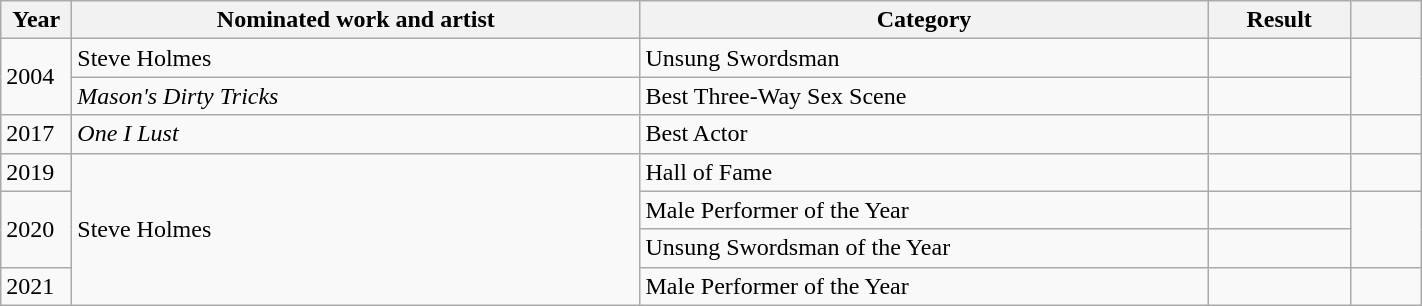<table class="wikitable" style="width:75%;">
<tr>
<th width=5%>Year</th>
<th style="width:40%;">Nominated work and artist</th>
<th style="width:40%;">Category</th>
<th style="width:10%;">Result</th>
<th width=5%></th>
</tr>
<tr>
<td rowspan="2">2004</td>
<td>Steve Holmes</td>
<td>Unsung Swordsman</td>
<td></td>
<td rowspan="2" style="text-align:center;"></td>
</tr>
<tr>
<td><em>Mason's Dirty Tricks</em></td>
<td>Best Three-Way Sex Scene</td>
<td></td>
</tr>
<tr>
<td>2017</td>
<td><em>One I Lust</em></td>
<td>Best Actor</td>
<td></td>
<td style="text-align:center;"></td>
</tr>
<tr>
<td>2019</td>
<td rowspan="4">Steve Holmes</td>
<td>Hall of Fame</td>
<td></td>
<td style="text-align:center;"></td>
</tr>
<tr>
<td rowspan="2">2020</td>
<td>Male Performer of the Year</td>
<td></td>
<td rowspan="2" style="text-align:center;"></td>
</tr>
<tr>
<td>Unsung Swordsman of the Year</td>
<td></td>
</tr>
<tr>
<td>2021</td>
<td>Male Performer of the Year</td>
<td></td>
<td style="text-align:center;"></td>
</tr>
</table>
